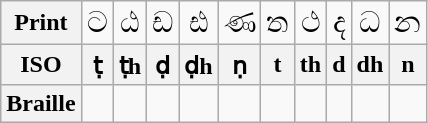<table class="wikitable Unicode" style="text-align:center;">
<tr>
<th>Print</th>
<td><big>ට</big></td>
<td><big>ඨ</big></td>
<td><big>ඩ</big></td>
<td><big>ඪ</big></td>
<td><big>ණ</big></td>
<td><big>ත</big></td>
<td><big>ථ</big></td>
<td><big>ද</big></td>
<td><big>ධ</big></td>
<td><big>න</big></td>
</tr>
<tr>
<th>ISO</th>
<th>ṭ</th>
<th>ṭh</th>
<th>ḍ</th>
<th>ḍh</th>
<th>ṇ</th>
<th>t</th>
<th>th</th>
<th>d</th>
<th>dh</th>
<th>n</th>
</tr>
<tr>
<th>Braille</th>
<td></td>
<td></td>
<td></td>
<td></td>
<td></td>
<td></td>
<td></td>
<td></td>
<td></td>
<td></td>
</tr>
</table>
